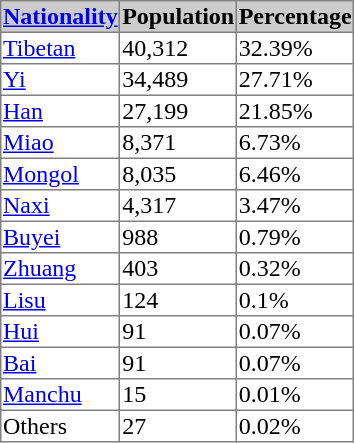<table border=1 style="border-collapse: collapse;">
<tr bgcolor=cccccc>
<th><a href='#'>Nationality</a></th>
<th>Population</th>
<th>Percentage</th>
</tr>
<tr>
<td><a href='#'>Tibetan</a></td>
<td>40,312</td>
<td>32.39%</td>
</tr>
<tr>
<td><a href='#'>Yi</a></td>
<td>34,489</td>
<td>27.71%</td>
</tr>
<tr>
<td><a href='#'>Han</a></td>
<td>27,199</td>
<td>21.85%</td>
</tr>
<tr>
<td><a href='#'>Miao</a></td>
<td>8,371</td>
<td>6.73%</td>
</tr>
<tr>
<td><a href='#'>Mongol</a></td>
<td>8,035</td>
<td>6.46%</td>
</tr>
<tr>
<td><a href='#'>Naxi</a></td>
<td>4,317</td>
<td>3.47%</td>
</tr>
<tr>
<td><a href='#'>Buyei</a></td>
<td>988</td>
<td>0.79%</td>
</tr>
<tr>
<td><a href='#'>Zhuang</a></td>
<td>403</td>
<td>0.32%</td>
</tr>
<tr>
<td><a href='#'>Lisu</a></td>
<td>124</td>
<td>0.1%</td>
</tr>
<tr>
<td><a href='#'>Hui</a></td>
<td>91</td>
<td>0.07%</td>
</tr>
<tr>
<td><a href='#'>Bai</a></td>
<td>91</td>
<td>0.07%</td>
</tr>
<tr>
<td><a href='#'>Manchu</a></td>
<td>15</td>
<td>0.01%</td>
</tr>
<tr>
<td>Others</td>
<td>27</td>
<td>0.02%</td>
</tr>
</table>
